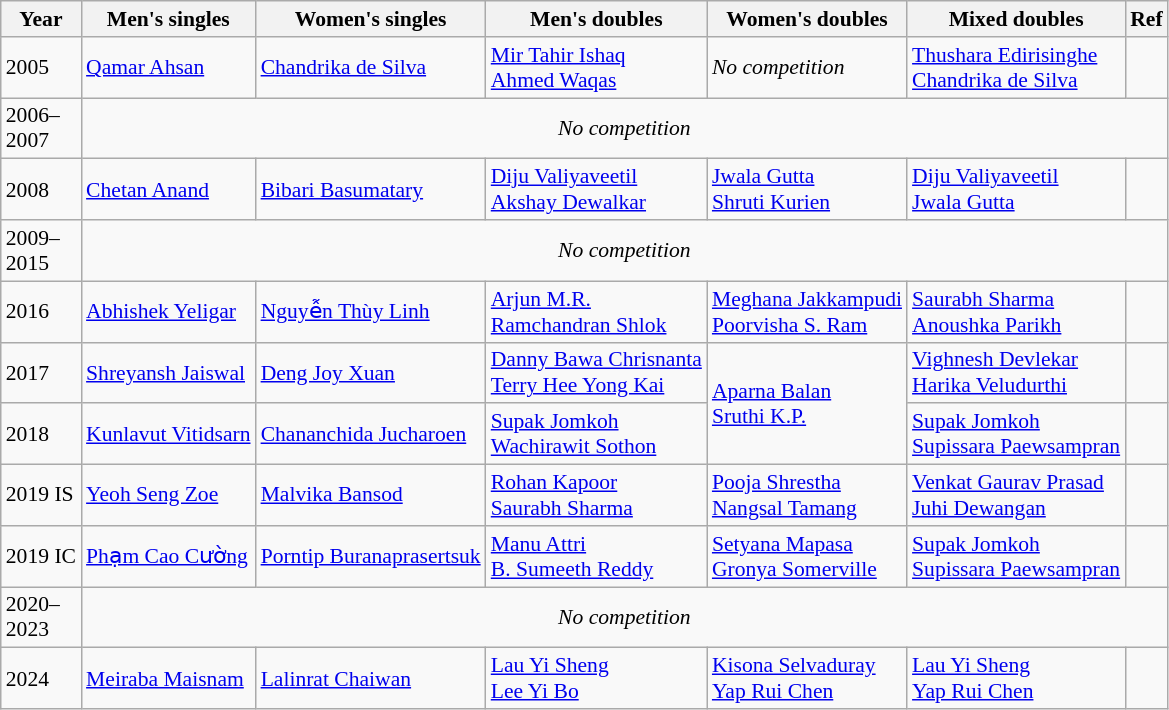<table class=wikitable style="font-size:90%">
<tr>
<th>Year</th>
<th>Men's singles</th>
<th>Women's singles</th>
<th>Men's doubles</th>
<th>Women's doubles</th>
<th>Mixed doubles</th>
<th>Ref</th>
</tr>
<tr>
<td>2005</td>
<td> <a href='#'>Qamar Ahsan</a></td>
<td> <a href='#'>Chandrika de Silva</a></td>
<td> <a href='#'>Mir Tahir Ishaq</a><br> <a href='#'>Ahmed Waqas</a></td>
<td><em>No competition</em></td>
<td> <a href='#'>Thushara Edirisinghe</a><br> <a href='#'>Chandrika de Silva</a></td>
<td></td>
</tr>
<tr>
<td>2006–<br>2007</td>
<td colspan="6" align=center><em>No competition</em></td>
</tr>
<tr>
<td>2008</td>
<td> <a href='#'>Chetan Anand</a></td>
<td> <a href='#'>Bibari Basumatary</a></td>
<td> <a href='#'>Diju Valiyaveetil</a> <br> <a href='#'>Akshay Dewalkar</a></td>
<td> <a href='#'>Jwala Gutta</a> <br> <a href='#'>Shruti Kurien</a></td>
<td> <a href='#'>Diju Valiyaveetil</a><br> <a href='#'>Jwala Gutta</a></td>
<td></td>
</tr>
<tr>
<td>2009–<br>2015</td>
<td colspan="6" align=center><em>No competition</em></td>
</tr>
<tr>
<td>2016</td>
<td> <a href='#'>Abhishek Yeligar</a></td>
<td> <a href='#'>Nguyễn Thùy Linh</a></td>
<td> <a href='#'>Arjun M.R.</a> <br> <a href='#'>Ramchandran Shlok</a></td>
<td> <a href='#'>Meghana Jakkampudi</a> <br> <a href='#'>Poorvisha S. Ram</a></td>
<td> <a href='#'>Saurabh Sharma</a><br> <a href='#'>Anoushka Parikh</a></td>
<td></td>
</tr>
<tr>
<td>2017</td>
<td> <a href='#'>Shreyansh Jaiswal</a></td>
<td> <a href='#'>Deng Joy Xuan</a></td>
<td> <a href='#'>Danny Bawa Chrisnanta</a> <br> <a href='#'>Terry Hee Yong Kai</a></td>
<td rowspan="2"> <a href='#'>Aparna Balan</a> <br> <a href='#'>Sruthi K.P.</a></td>
<td> <a href='#'>Vighnesh Devlekar</a><br> <a href='#'>Harika Veludurthi</a></td>
<td></td>
</tr>
<tr>
<td>2018</td>
<td> <a href='#'>Kunlavut Vitidsarn</a></td>
<td> <a href='#'>Chananchida Jucharoen</a></td>
<td> <a href='#'>Supak Jomkoh</a> <br> <a href='#'>Wachirawit Sothon</a></td>
<td> <a href='#'>Supak Jomkoh</a><br> <a href='#'>Supissara Paewsampran</a></td>
<td></td>
</tr>
<tr>
<td>2019 IS</td>
<td> <a href='#'>Yeoh Seng Zoe</a></td>
<td> <a href='#'>Malvika Bansod</a></td>
<td> <a href='#'>Rohan Kapoor</a> <br> <a href='#'>Saurabh Sharma</a></td>
<td> <a href='#'>Pooja Shrestha</a> <br> <a href='#'>Nangsal Tamang</a></td>
<td> <a href='#'>Venkat Gaurav Prasad</a><br> <a href='#'>Juhi Dewangan</a></td>
<td></td>
</tr>
<tr>
<td>2019 IC</td>
<td> <a href='#'>Phạm Cao Cường</a></td>
<td> <a href='#'>Porntip Buranaprasertsuk</a></td>
<td> <a href='#'>Manu Attri</a> <br> <a href='#'>B. Sumeeth Reddy</a></td>
<td> <a href='#'>Setyana Mapasa</a> <br> <a href='#'>Gronya Somerville</a></td>
<td> <a href='#'>Supak Jomkoh</a><br> <a href='#'>Supissara Paewsampran</a></td>
<td></td>
</tr>
<tr>
<td>2020–<br>2023</td>
<td colspan="6" align=center><em>No competition</em></td>
</tr>
<tr>
<td>2024</td>
<td> <a href='#'>Meiraba Maisnam</a></td>
<td> <a href='#'>Lalinrat Chaiwan</a></td>
<td> <a href='#'>Lau Yi Sheng</a><br> <a href='#'>Lee Yi Bo</a></td>
<td> <a href='#'>Kisona Selvaduray</a><br> <a href='#'>Yap Rui Chen</a></td>
<td> <a href='#'>Lau Yi Sheng</a><br> <a href='#'>Yap Rui Chen</a></td>
<td></td>
</tr>
</table>
